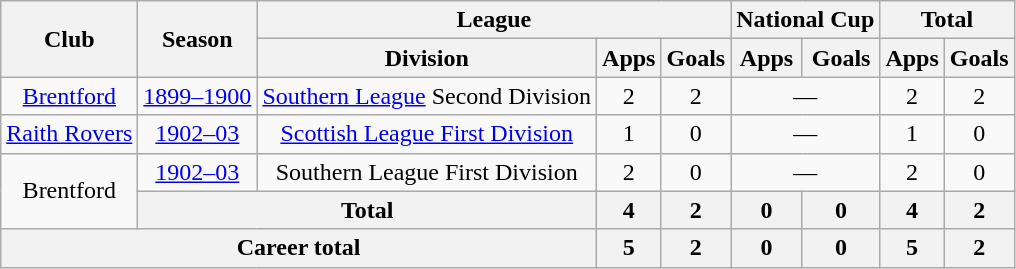<table class="wikitable" style="text-align: center;">
<tr>
<th rowspan="2">Club</th>
<th rowspan="2">Season</th>
<th colspan="3">League</th>
<th colspan="2">National Cup</th>
<th colspan="2">Total</th>
</tr>
<tr>
<th>Division</th>
<th>Apps</th>
<th>Goals</th>
<th>Apps</th>
<th>Goals</th>
<th>Apps</th>
<th>Goals</th>
</tr>
<tr>
<td><a href='#'>Brentford</a></td>
<td><a href='#'>1899–1900</a></td>
<td><a href='#'>Southern League</a> Second Division</td>
<td>2</td>
<td>2</td>
<td colspan="2">—</td>
<td>2</td>
<td>2</td>
</tr>
<tr>
<td><a href='#'>Raith Rovers</a></td>
<td><a href='#'>1902–03</a></td>
<td><a href='#'>Scottish League First Division</a></td>
<td>1</td>
<td>0</td>
<td colspan="2">—</td>
<td>1</td>
<td>0</td>
</tr>
<tr>
<td rowspan="2">Brentford</td>
<td><a href='#'>1902–03</a></td>
<td>Southern League First Division</td>
<td>2</td>
<td>0</td>
<td colspan="2">—</td>
<td>2</td>
<td>0</td>
</tr>
<tr>
<th colspan="2">Total</th>
<th>4</th>
<th>2</th>
<th>0</th>
<th>0</th>
<th>4</th>
<th>2</th>
</tr>
<tr>
<th colspan="3">Career total</th>
<th>5</th>
<th>2</th>
<th>0</th>
<th>0</th>
<th>5</th>
<th>2</th>
</tr>
</table>
